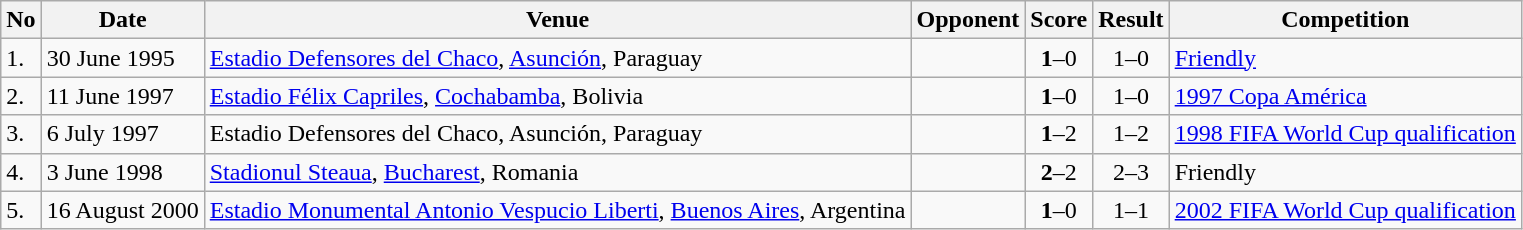<table class="wikitable">
<tr>
<th>No</th>
<th>Date</th>
<th>Venue</th>
<th>Opponent</th>
<th>Score</th>
<th>Result</th>
<th>Competition</th>
</tr>
<tr>
<td>1.</td>
<td>30 June 1995</td>
<td><a href='#'>Estadio Defensores del Chaco</a>, <a href='#'>Asunción</a>, Paraguay</td>
<td></td>
<td align=center><strong>1</strong>–0</td>
<td align=center>1–0</td>
<td><a href='#'>Friendly</a></td>
</tr>
<tr>
<td>2.</td>
<td>11 June 1997</td>
<td><a href='#'>Estadio Félix Capriles</a>, <a href='#'>Cochabamba</a>, Bolivia</td>
<td></td>
<td align=center><strong>1</strong>–0</td>
<td align=center>1–0</td>
<td><a href='#'>1997 Copa América</a></td>
</tr>
<tr>
<td>3.</td>
<td>6 July 1997</td>
<td>Estadio Defensores del Chaco, Asunción, Paraguay</td>
<td></td>
<td align=center><strong>1</strong>–2</td>
<td align=center>1–2</td>
<td><a href='#'>1998 FIFA World Cup qualification</a></td>
</tr>
<tr>
<td>4.</td>
<td>3 June 1998</td>
<td><a href='#'>Stadionul Steaua</a>, <a href='#'>Bucharest</a>, Romania</td>
<td></td>
<td align=center><strong>2</strong>–2</td>
<td align=center>2–3</td>
<td>Friendly</td>
</tr>
<tr>
<td>5.</td>
<td>16 August 2000</td>
<td><a href='#'>Estadio Monumental Antonio Vespucio Liberti</a>, <a href='#'>Buenos Aires</a>, Argentina</td>
<td></td>
<td align=center><strong>1</strong>–0</td>
<td align=center>1–1</td>
<td><a href='#'>2002 FIFA World Cup qualification</a></td>
</tr>
</table>
